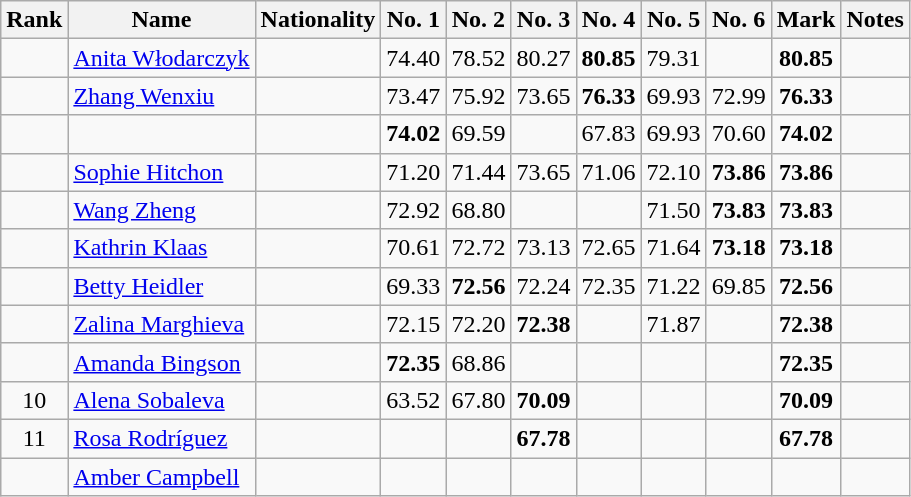<table class="wikitable sortable" style="text-align:center">
<tr>
<th>Rank</th>
<th>Name</th>
<th>Nationality</th>
<th>No. 1</th>
<th>No. 2</th>
<th>No. 3</th>
<th>No. 4</th>
<th>No. 5</th>
<th>No. 6</th>
<th>Mark</th>
<th>Notes</th>
</tr>
<tr>
<td></td>
<td align=left><a href='#'>Anita Włodarczyk</a></td>
<td align=left></td>
<td>74.40</td>
<td>78.52</td>
<td>80.27</td>
<td><strong>80.85</strong></td>
<td>79.31</td>
<td></td>
<td><strong>80.85</strong></td>
<td></td>
</tr>
<tr>
<td></td>
<td align=left><a href='#'>Zhang Wenxiu</a></td>
<td align=left></td>
<td>73.47</td>
<td>75.92</td>
<td>73.65</td>
<td><strong>76.33</strong></td>
<td>69.93</td>
<td>72.99</td>
<td><strong>76.33</strong></td>
<td></td>
</tr>
<tr>
<td></td>
<td align=left></td>
<td align=left></td>
<td><strong>74.02</strong></td>
<td>69.59</td>
<td></td>
<td>67.83</td>
<td>69.93</td>
<td>70.60</td>
<td><strong>74.02</strong></td>
<td></td>
</tr>
<tr>
<td></td>
<td align=left><a href='#'>Sophie Hitchon</a></td>
<td align=left></td>
<td>71.20</td>
<td>71.44</td>
<td>73.65</td>
<td>71.06</td>
<td>72.10</td>
<td><strong>73.86</strong></td>
<td><strong>73.86</strong></td>
<td></td>
</tr>
<tr>
<td></td>
<td align=left><a href='#'>Wang Zheng</a></td>
<td align=left></td>
<td>72.92</td>
<td>68.80</td>
<td></td>
<td></td>
<td>71.50</td>
<td><strong>73.83</strong></td>
<td><strong>73.83</strong></td>
<td></td>
</tr>
<tr>
<td></td>
<td align=left><a href='#'>Kathrin Klaas</a></td>
<td align=left></td>
<td>70.61</td>
<td>72.72</td>
<td>73.13</td>
<td>72.65</td>
<td>71.64</td>
<td><strong>73.18</strong></td>
<td><strong>73.18</strong></td>
<td></td>
</tr>
<tr>
<td></td>
<td align=left><a href='#'>Betty Heidler</a></td>
<td align=left></td>
<td>69.33</td>
<td><strong>72.56</strong></td>
<td>72.24</td>
<td>72.35</td>
<td>71.22</td>
<td>69.85</td>
<td><strong>72.56</strong></td>
<td></td>
</tr>
<tr>
<td></td>
<td align=left><a href='#'>Zalina Marghieva</a></td>
<td align=left></td>
<td>72.15</td>
<td>72.20</td>
<td><strong>72.38</strong></td>
<td></td>
<td>71.87</td>
<td></td>
<td><strong>72.38</strong></td>
<td></td>
</tr>
<tr>
<td></td>
<td align=left><a href='#'>Amanda Bingson</a></td>
<td align=left></td>
<td><strong>72.35</strong></td>
<td>68.86</td>
<td></td>
<td></td>
<td></td>
<td></td>
<td><strong>72.35</strong></td>
<td></td>
</tr>
<tr>
<td>10</td>
<td align=left><a href='#'>Alena Sobaleva</a></td>
<td align=left></td>
<td>63.52</td>
<td>67.80</td>
<td><strong>70.09</strong></td>
<td></td>
<td></td>
<td></td>
<td><strong>70.09</strong></td>
<td></td>
</tr>
<tr>
<td>11</td>
<td align=left><a href='#'>Rosa Rodríguez</a></td>
<td align=left></td>
<td></td>
<td></td>
<td><strong>67.78</strong></td>
<td></td>
<td></td>
<td></td>
<td><strong>67.78</strong></td>
<td></td>
</tr>
<tr>
<td></td>
<td align=left><a href='#'>Amber Campbell</a></td>
<td align=left></td>
<td></td>
<td></td>
<td></td>
<td></td>
<td></td>
<td></td>
<td><strong></strong></td>
<td></td>
</tr>
</table>
